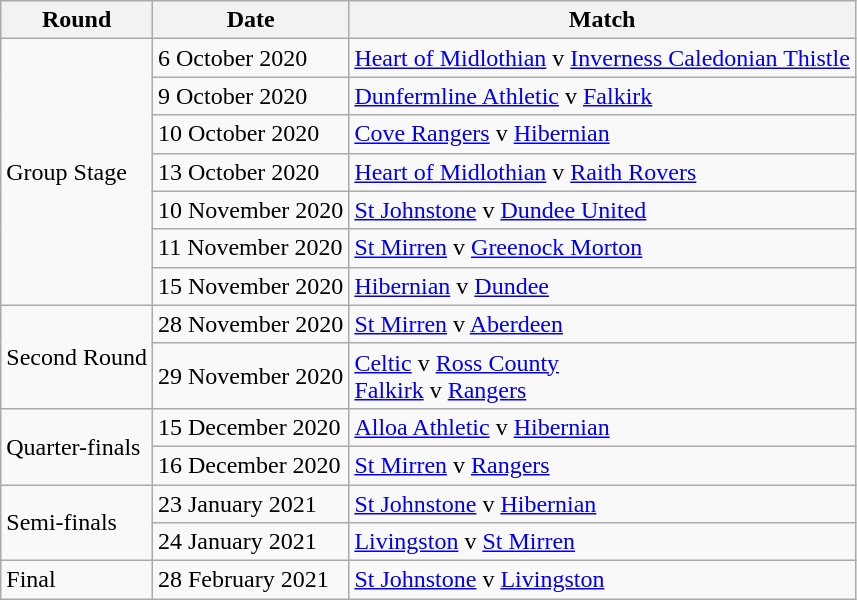<table class="wikitable">
<tr>
<th>Round</th>
<th>Date</th>
<th>Match</th>
</tr>
<tr>
<td rowspan=7>Group Stage</td>
<td>6 October 2020</td>
<td><a href='#'>Heart of Midlothian</a> v <a href='#'>Inverness Caledonian Thistle</a></td>
</tr>
<tr>
<td>9 October 2020</td>
<td><a href='#'>Dunfermline Athletic</a> v <a href='#'>Falkirk</a></td>
</tr>
<tr>
<td>10 October 2020</td>
<td><a href='#'>Cove Rangers</a> v <a href='#'>Hibernian</a></td>
</tr>
<tr>
<td>13 October 2020</td>
<td><a href='#'>Heart of Midlothian</a> v <a href='#'>Raith Rovers</a></td>
</tr>
<tr>
<td>10 November 2020</td>
<td><a href='#'>St Johnstone</a> v <a href='#'>Dundee United</a></td>
</tr>
<tr>
<td>11 November 2020</td>
<td><a href='#'>St Mirren</a> v <a href='#'>Greenock Morton</a></td>
</tr>
<tr>
<td>15 November 2020</td>
<td><a href='#'>Hibernian</a> v <a href='#'>Dundee</a></td>
</tr>
<tr>
<td rowspan=2>Second Round</td>
<td>28 November 2020</td>
<td><a href='#'>St Mirren</a> v <a href='#'>Aberdeen</a></td>
</tr>
<tr>
<td>29 November 2020</td>
<td><a href='#'>Celtic</a> v <a href='#'>Ross County</a><br><a href='#'>Falkirk</a> v <a href='#'>Rangers</a></td>
</tr>
<tr>
<td rowspan=2>Quarter-finals</td>
<td>15 December 2020</td>
<td><a href='#'>Alloa Athletic</a> v <a href='#'>Hibernian</a></td>
</tr>
<tr>
<td>16 December 2020</td>
<td><a href='#'>St Mirren</a> v <a href='#'>Rangers</a></td>
</tr>
<tr>
<td rowspan=2>Semi-finals</td>
<td>23 January 2021</td>
<td><a href='#'>St Johnstone</a> v <a href='#'>Hibernian</a></td>
</tr>
<tr>
<td>24 January 2021</td>
<td><a href='#'>Livingston</a> v <a href='#'>St Mirren</a></td>
</tr>
<tr>
<td>Final</td>
<td>28 February 2021</td>
<td><a href='#'>St Johnstone</a> v <a href='#'>Livingston</a></td>
</tr>
</table>
